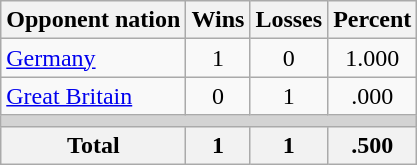<table class=wikitable>
<tr>
<th>Opponent nation</th>
<th>Wins</th>
<th>Losses</th>
<th>Percent</th>
</tr>
<tr align=center>
<td align=left><a href='#'>Germany</a></td>
<td>1</td>
<td>0</td>
<td>1.000</td>
</tr>
<tr align=center>
<td align=left><a href='#'>Great Britain</a></td>
<td>0</td>
<td>1</td>
<td>.000</td>
</tr>
<tr>
<td colspan=4 bgcolor=lightgray></td>
</tr>
<tr>
<th>Total</th>
<th>1</th>
<th>1</th>
<th>.500</th>
</tr>
</table>
